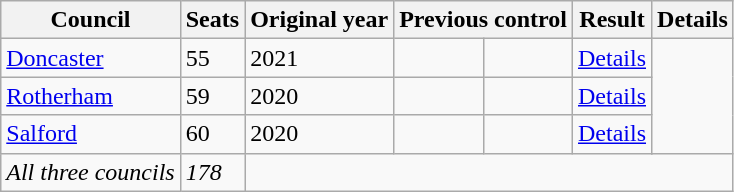<table class="wikitable sortable">
<tr>
<th>Council</th>
<th>Seats</th>
<th>Original year</th>
<th colspan="2">Previous control</th>
<th colspan="2">Result</th>
<th>Details</th>
</tr>
<tr>
<td><a href='#'>Doncaster</a></td>
<td>55</td>
<td>2021</td>
<td></td>
<td></td>
<td><a href='#'>Details</a></td>
</tr>
<tr>
<td><a href='#'>Rotherham</a></td>
<td>59</td>
<td>2020</td>
<td></td>
<td></td>
<td><a href='#'>Details</a></td>
</tr>
<tr>
<td><a href='#'>Salford</a></td>
<td>60</td>
<td>2020</td>
<td></td>
<td></td>
<td><a href='#'>Details</a></td>
</tr>
<tr>
<td><em>All three councils</em></td>
<td><em>178</em></td>
<td colspan="6"></td>
</tr>
</table>
